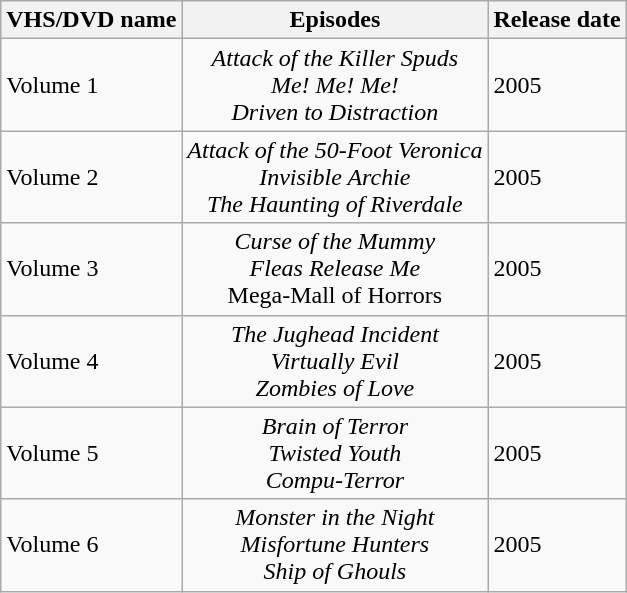<table class="wikitable">
<tr>
<th>VHS/DVD name</th>
<th>Episodes</th>
<th>Release date</th>
</tr>
<tr>
<td>Volume 1</td>
<td style="text-align:center;"><em>Attack of the Killer Spuds</em><br><em>Me! Me! Me!</em><br><em>Driven to Distraction</em></td>
<td>2005</td>
</tr>
<tr>
<td>Volume 2</td>
<td style="text-align:center;"><em>Attack of the 50-Foot Veronica</em><br><em>Invisible Archie</em><br><em>The Haunting of Riverdale</em></td>
<td>2005</td>
</tr>
<tr>
<td>Volume 3</td>
<td style="text-align:center;"><em>Curse of the Mummy</em><br><em>Fleas Release Me</em><br>Mega-Mall of Horrors</td>
<td>2005</td>
</tr>
<tr>
<td>Volume 4</td>
<td style="text-align:center;"><em>The Jughead Incident</em><br><em>Virtually Evil</em><br><em>Zombies of Love</em></td>
<td>2005</td>
</tr>
<tr>
<td>Volume 5</td>
<td style="text-align:center;"><em>Brain of Terror</em><br><em>Twisted Youth</em><br><em>Compu-Terror</em></td>
<td>2005</td>
</tr>
<tr>
<td>Volume 6</td>
<td style="text-align:center;"><em>Monster in the Night</em><br><em>Misfortune Hunters</em><br><em>Ship of Ghouls</em></td>
<td>2005</td>
</tr>
</table>
